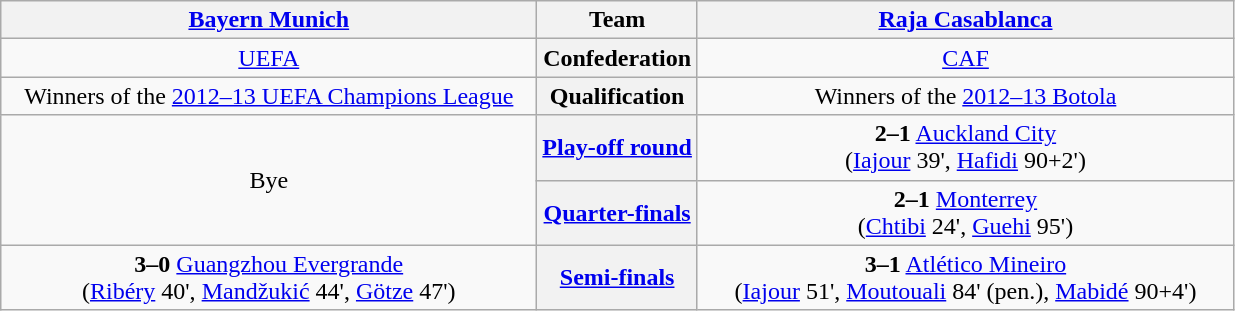<table class="wikitable">
<tr>
<th width=350> <a href='#'>Bayern Munich</a></th>
<th>Team</th>
<th width=350> <a href='#'>Raja Casablanca</a></th>
</tr>
<tr>
<td align=center><a href='#'>UEFA</a></td>
<th>Confederation</th>
<td align=center><a href='#'>CAF</a></td>
</tr>
<tr>
<td align=center>Winners of the <a href='#'>2012–13 UEFA Champions League</a></td>
<th>Qualification</th>
<td align=center>Winners of the <a href='#'>2012–13 Botola</a></td>
</tr>
<tr>
<td rowspan="2" align="center">Bye</td>
<th><a href='#'>Play-off round</a></th>
<td align=center><strong>2–1</strong>  <a href='#'>Auckland City</a><br>(<a href='#'>Iajour</a> 39', <a href='#'>Hafidi</a> 90+2')</td>
</tr>
<tr>
<th><a href='#'>Quarter-finals</a></th>
<td align=center><strong>2–1 </strong>  <a href='#'>Monterrey</a><br>(<a href='#'>Chtibi</a> 24', <a href='#'>Guehi</a> 95')</td>
</tr>
<tr>
<td align=center><strong>3–0</strong>  <a href='#'>Guangzhou Evergrande</a><br>(<a href='#'>Ribéry</a> 40', <a href='#'>Mandžukić</a> 44', <a href='#'>Götze</a> 47')</td>
<th><a href='#'>Semi-finals</a></th>
<td align=center><strong>3–1</strong>  <a href='#'>Atlético Mineiro</a><br>(<a href='#'>Iajour</a> 51', <a href='#'>Moutouali</a> 84' (pen.), <a href='#'>Mabidé</a> 90+4')</td>
</tr>
</table>
